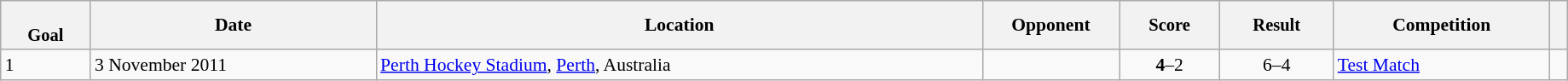<table class="wikitable sortable" style="font-size:90%" width=97%>
<tr>
<th style="font-size:95%;" data-sort-type=number><br>Goal</th>
<th align=center>Date</th>
<th>Location</th>
<th width=100>Opponent</th>
<th data-sort-type="number" style="font-size:95%">Score</th>
<th data-sort-type="number" style="font-size:95%">Result</th>
<th>Competition</th>
<th></th>
</tr>
<tr>
<td>1</td>
<td>3 November 2011</td>
<td><a href='#'>Perth Hockey Stadium</a>, <a href='#'>Perth</a>, Australia</td>
<td></td>
<td align="center"><strong>4</strong>–2</td>
<td align="center">6–4</td>
<td><a href='#'>Test Match</a></td>
<td></td>
</tr>
</table>
